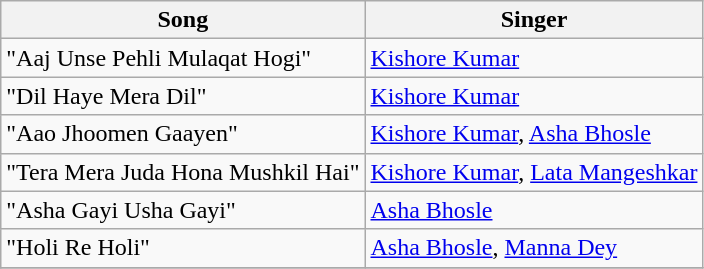<table class="wikitable">
<tr>
<th>Song</th>
<th>Singer</th>
</tr>
<tr>
<td>"Aaj Unse Pehli Mulaqat Hogi"</td>
<td><a href='#'>Kishore Kumar</a></td>
</tr>
<tr>
<td>"Dil Haye Mera Dil"</td>
<td><a href='#'>Kishore Kumar</a></td>
</tr>
<tr>
<td>"Aao Jhoomen Gaayen"</td>
<td><a href='#'>Kishore Kumar</a>, <a href='#'>Asha Bhosle</a></td>
</tr>
<tr>
<td>"Tera Mera Juda Hona Mushkil Hai"</td>
<td><a href='#'>Kishore Kumar</a>, <a href='#'>Lata Mangeshkar</a></td>
</tr>
<tr>
<td>"Asha Gayi Usha Gayi"</td>
<td><a href='#'>Asha Bhosle</a></td>
</tr>
<tr>
<td>"Holi Re Holi"</td>
<td><a href='#'>Asha Bhosle</a>, <a href='#'>Manna Dey</a></td>
</tr>
<tr>
</tr>
</table>
